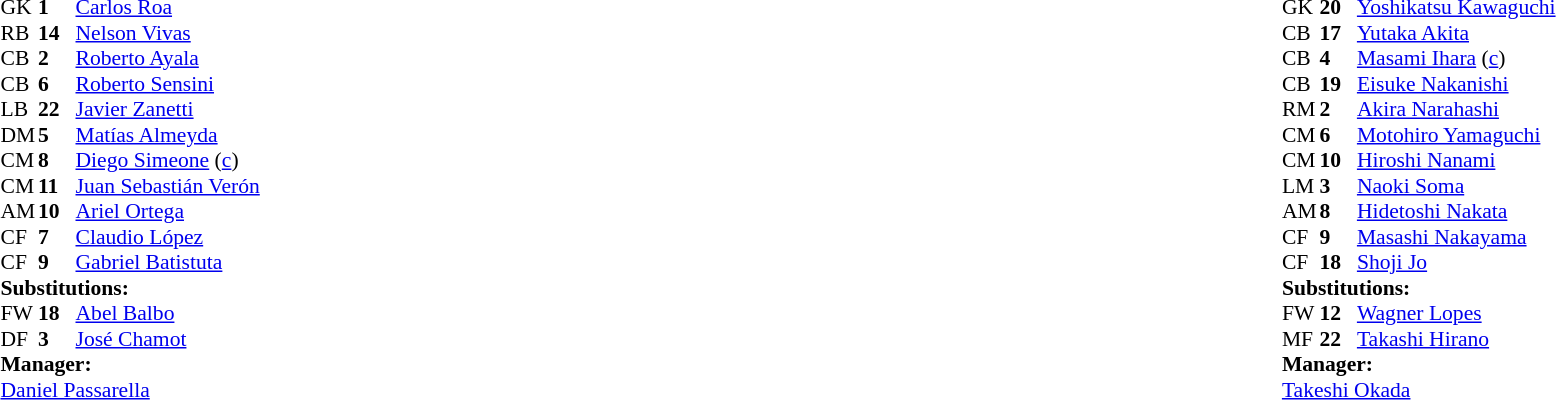<table width="100%">
<tr>
<td valign="top" width="50%"><br><table style="font-size: 90%" cellspacing="0" cellpadding="0">
<tr>
<th width="25"></th>
<th width="25"></th>
</tr>
<tr>
<td>GK</td>
<td><strong>1</strong></td>
<td><a href='#'>Carlos Roa</a></td>
</tr>
<tr>
<td>RB</td>
<td><strong>14</strong></td>
<td><a href='#'>Nelson Vivas</a></td>
</tr>
<tr>
<td>CB</td>
<td><strong>2</strong></td>
<td><a href='#'>Roberto Ayala</a></td>
</tr>
<tr>
<td>CB</td>
<td><strong>6</strong></td>
<td><a href='#'>Roberto Sensini</a></td>
<td></td>
<td></td>
</tr>
<tr>
<td>LB</td>
<td><strong>22</strong></td>
<td><a href='#'>Javier Zanetti</a></td>
</tr>
<tr>
<td>DM</td>
<td><strong>5</strong></td>
<td><a href='#'>Matías Almeyda</a></td>
</tr>
<tr>
<td>CM</td>
<td><strong>8</strong></td>
<td><a href='#'>Diego Simeone</a> (<a href='#'>c</a>)</td>
</tr>
<tr>
<td>CM</td>
<td><strong>11</strong></td>
<td><a href='#'>Juan Sebastián Verón</a></td>
</tr>
<tr>
<td>AM</td>
<td><strong>10</strong></td>
<td><a href='#'>Ariel Ortega</a></td>
</tr>
<tr>
<td>CF</td>
<td><strong>7</strong></td>
<td><a href='#'>Claudio López</a></td>
<td></td>
<td></td>
</tr>
<tr>
<td>CF</td>
<td><strong>9</strong></td>
<td><a href='#'>Gabriel Batistuta</a></td>
</tr>
<tr>
<td colspan=3><strong>Substitutions:</strong></td>
</tr>
<tr>
<td>FW</td>
<td><strong>18</strong></td>
<td><a href='#'>Abel Balbo</a></td>
<td></td>
<td></td>
</tr>
<tr>
<td>DF</td>
<td><strong>3</strong></td>
<td><a href='#'>José Chamot</a></td>
<td></td>
<td></td>
</tr>
<tr>
<td colspan=3><strong>Manager:</strong></td>
</tr>
<tr>
<td colspan="4"><a href='#'>Daniel Passarella</a></td>
</tr>
</table>
</td>
<td valign="top"></td>
<td valign="top" width="50%"><br><table style="font-size: 90%" cellspacing="0" cellpadding="0" align="center">
<tr>
<th width="25"></th>
<th width="25"></th>
</tr>
<tr>
<td>GK</td>
<td><strong>20</strong></td>
<td><a href='#'>Yoshikatsu Kawaguchi</a></td>
</tr>
<tr>
<td>CB</td>
<td><strong>17</strong></td>
<td><a href='#'>Yutaka Akita</a></td>
</tr>
<tr>
<td>CB</td>
<td><strong>4</strong></td>
<td><a href='#'>Masami Ihara</a> (<a href='#'>c</a>)</td>
<td></td>
</tr>
<tr>
<td>CB</td>
<td><strong>19</strong></td>
<td><a href='#'>Eisuke Nakanishi</a></td>
<td></td>
</tr>
<tr>
<td>RM</td>
<td><strong>2</strong></td>
<td><a href='#'>Akira Narahashi</a></td>
</tr>
<tr>
<td>CM</td>
<td><strong>6</strong></td>
<td><a href='#'>Motohiro Yamaguchi</a></td>
</tr>
<tr>
<td>CM</td>
<td><strong>10</strong></td>
<td><a href='#'>Hiroshi Nanami</a></td>
</tr>
<tr>
<td>LM</td>
<td><strong>3</strong></td>
<td><a href='#'>Naoki Soma</a></td>
<td></td>
<td></td>
</tr>
<tr>
<td>AM</td>
<td><strong>8</strong></td>
<td><a href='#'>Hidetoshi Nakata</a></td>
</tr>
<tr>
<td>CF</td>
<td><strong>9</strong></td>
<td><a href='#'>Masashi Nakayama</a></td>
<td></td>
<td></td>
</tr>
<tr>
<td>CF</td>
<td><strong>18</strong></td>
<td><a href='#'>Shoji Jo</a></td>
</tr>
<tr>
<td colspan=3><strong>Substitutions:</strong></td>
</tr>
<tr>
<td>FW</td>
<td><strong>12</strong></td>
<td><a href='#'>Wagner Lopes</a></td>
<td></td>
<td></td>
</tr>
<tr>
<td>MF</td>
<td><strong>22</strong></td>
<td><a href='#'>Takashi Hirano</a></td>
<td></td>
<td></td>
</tr>
<tr>
<td colspan=3><strong>Manager:</strong></td>
</tr>
<tr>
<td colspan="4"><a href='#'>Takeshi Okada</a></td>
</tr>
</table>
</td>
</tr>
</table>
